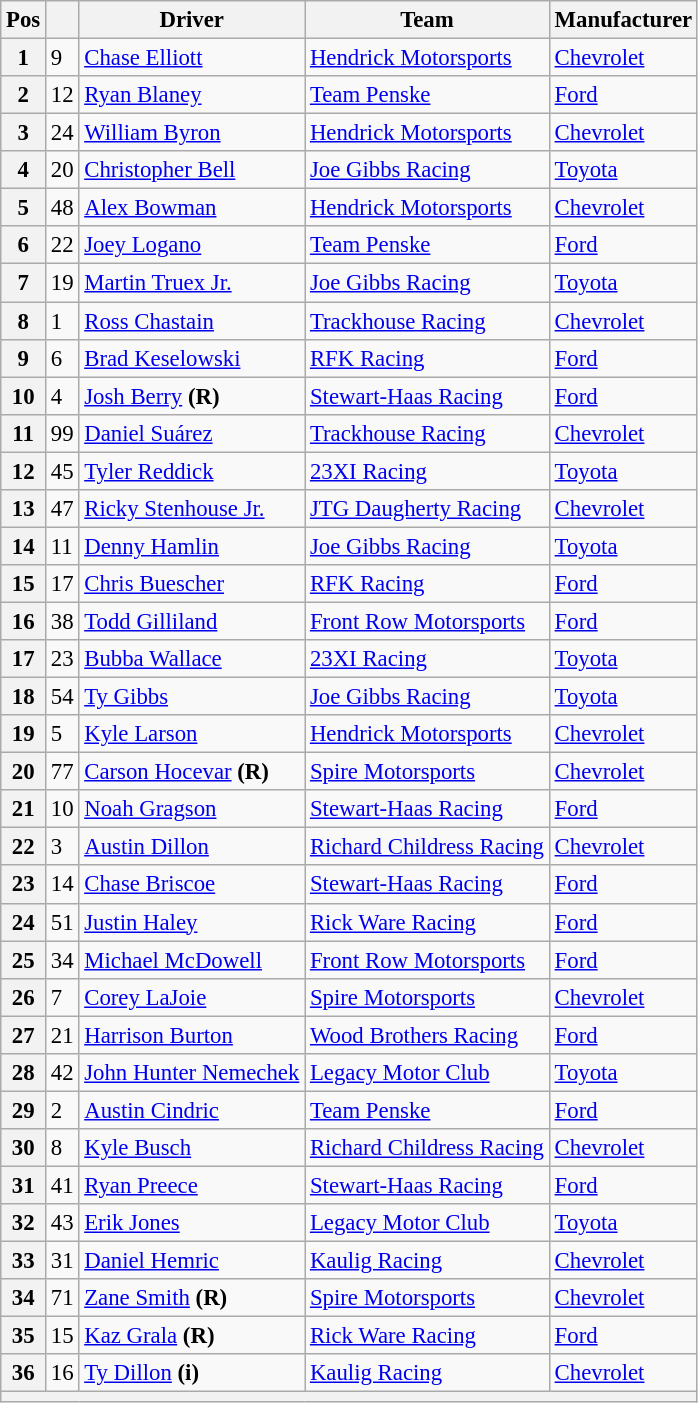<table class="wikitable" style="font-size:95%">
<tr>
<th>Pos</th>
<th></th>
<th>Driver</th>
<th>Team</th>
<th>Manufacturer</th>
</tr>
<tr>
<th>1</th>
<td>9</td>
<td><a href='#'>Chase Elliott</a></td>
<td><a href='#'>Hendrick Motorsports</a></td>
<td><a href='#'>Chevrolet</a></td>
</tr>
<tr>
<th>2</th>
<td>12</td>
<td><a href='#'>Ryan Blaney</a></td>
<td><a href='#'>Team Penske</a></td>
<td><a href='#'>Ford</a></td>
</tr>
<tr>
<th>3</th>
<td>24</td>
<td><a href='#'>William Byron</a></td>
<td><a href='#'>Hendrick Motorsports</a></td>
<td><a href='#'>Chevrolet</a></td>
</tr>
<tr>
<th>4</th>
<td>20</td>
<td><a href='#'>Christopher Bell</a></td>
<td><a href='#'>Joe Gibbs Racing</a></td>
<td><a href='#'>Toyota</a></td>
</tr>
<tr>
<th>5</th>
<td>48</td>
<td><a href='#'>Alex Bowman</a></td>
<td><a href='#'>Hendrick Motorsports</a></td>
<td><a href='#'>Chevrolet</a></td>
</tr>
<tr>
<th>6</th>
<td>22</td>
<td><a href='#'>Joey Logano</a></td>
<td><a href='#'>Team Penske</a></td>
<td><a href='#'>Ford</a></td>
</tr>
<tr>
<th>7</th>
<td>19</td>
<td><a href='#'>Martin Truex Jr.</a></td>
<td><a href='#'>Joe Gibbs Racing</a></td>
<td><a href='#'>Toyota</a></td>
</tr>
<tr>
<th>8</th>
<td>1</td>
<td><a href='#'>Ross Chastain</a></td>
<td><a href='#'>Trackhouse Racing</a></td>
<td><a href='#'>Chevrolet</a></td>
</tr>
<tr>
<th>9</th>
<td>6</td>
<td><a href='#'>Brad Keselowski</a></td>
<td><a href='#'>RFK Racing</a></td>
<td><a href='#'>Ford</a></td>
</tr>
<tr>
<th>10</th>
<td>4</td>
<td><a href='#'>Josh Berry</a> <strong>(R)</strong></td>
<td><a href='#'>Stewart-Haas Racing</a></td>
<td><a href='#'>Ford</a></td>
</tr>
<tr>
<th>11</th>
<td>99</td>
<td><a href='#'>Daniel Suárez</a></td>
<td><a href='#'>Trackhouse Racing</a></td>
<td><a href='#'>Chevrolet</a></td>
</tr>
<tr>
<th>12</th>
<td>45</td>
<td><a href='#'>Tyler Reddick</a></td>
<td><a href='#'>23XI Racing</a></td>
<td><a href='#'>Toyota</a></td>
</tr>
<tr>
<th>13</th>
<td>47</td>
<td><a href='#'>Ricky Stenhouse Jr.</a></td>
<td><a href='#'>JTG Daugherty Racing</a></td>
<td><a href='#'>Chevrolet</a></td>
</tr>
<tr>
<th>14</th>
<td>11</td>
<td><a href='#'>Denny Hamlin</a></td>
<td><a href='#'>Joe Gibbs Racing</a></td>
<td><a href='#'>Toyota</a></td>
</tr>
<tr>
<th>15</th>
<td>17</td>
<td><a href='#'>Chris Buescher</a></td>
<td><a href='#'>RFK Racing</a></td>
<td><a href='#'>Ford</a></td>
</tr>
<tr>
<th>16</th>
<td>38</td>
<td><a href='#'>Todd Gilliland</a></td>
<td><a href='#'>Front Row Motorsports</a></td>
<td><a href='#'>Ford</a></td>
</tr>
<tr>
<th>17</th>
<td>23</td>
<td><a href='#'>Bubba Wallace</a></td>
<td><a href='#'>23XI Racing</a></td>
<td><a href='#'>Toyota</a></td>
</tr>
<tr>
<th>18</th>
<td>54</td>
<td><a href='#'>Ty Gibbs</a></td>
<td><a href='#'>Joe Gibbs Racing</a></td>
<td><a href='#'>Toyota</a></td>
</tr>
<tr>
<th>19</th>
<td>5</td>
<td><a href='#'>Kyle Larson</a></td>
<td><a href='#'>Hendrick Motorsports</a></td>
<td><a href='#'>Chevrolet</a></td>
</tr>
<tr>
<th>20</th>
<td>77</td>
<td><a href='#'>Carson Hocevar</a> <strong>(R)</strong></td>
<td><a href='#'>Spire Motorsports</a></td>
<td><a href='#'>Chevrolet</a></td>
</tr>
<tr>
<th>21</th>
<td>10</td>
<td><a href='#'>Noah Gragson</a></td>
<td><a href='#'>Stewart-Haas Racing</a></td>
<td><a href='#'>Ford</a></td>
</tr>
<tr>
<th>22</th>
<td>3</td>
<td><a href='#'>Austin Dillon</a></td>
<td><a href='#'>Richard Childress Racing</a></td>
<td><a href='#'>Chevrolet</a></td>
</tr>
<tr>
<th>23</th>
<td>14</td>
<td><a href='#'>Chase Briscoe</a></td>
<td><a href='#'>Stewart-Haas Racing</a></td>
<td><a href='#'>Ford</a></td>
</tr>
<tr>
<th>24</th>
<td>51</td>
<td><a href='#'>Justin Haley</a></td>
<td><a href='#'>Rick Ware Racing</a></td>
<td><a href='#'>Ford</a></td>
</tr>
<tr>
<th>25</th>
<td>34</td>
<td><a href='#'>Michael McDowell</a></td>
<td><a href='#'>Front Row Motorsports</a></td>
<td><a href='#'>Ford</a></td>
</tr>
<tr>
<th>26</th>
<td>7</td>
<td><a href='#'>Corey LaJoie</a></td>
<td><a href='#'>Spire Motorsports</a></td>
<td><a href='#'>Chevrolet</a></td>
</tr>
<tr>
<th>27</th>
<td>21</td>
<td><a href='#'>Harrison Burton</a></td>
<td><a href='#'>Wood Brothers Racing</a></td>
<td><a href='#'>Ford</a></td>
</tr>
<tr>
<th>28</th>
<td>42</td>
<td><a href='#'>John Hunter Nemechek</a></td>
<td><a href='#'>Legacy Motor Club</a></td>
<td><a href='#'>Toyota</a></td>
</tr>
<tr>
<th>29</th>
<td>2</td>
<td><a href='#'>Austin Cindric</a></td>
<td><a href='#'>Team Penske</a></td>
<td><a href='#'>Ford</a></td>
</tr>
<tr>
<th>30</th>
<td>8</td>
<td><a href='#'>Kyle Busch</a></td>
<td><a href='#'>Richard Childress Racing</a></td>
<td><a href='#'>Chevrolet</a></td>
</tr>
<tr>
<th>31</th>
<td>41</td>
<td><a href='#'>Ryan Preece</a></td>
<td><a href='#'>Stewart-Haas Racing</a></td>
<td><a href='#'>Ford</a></td>
</tr>
<tr>
<th>32</th>
<td>43</td>
<td><a href='#'>Erik Jones</a></td>
<td><a href='#'>Legacy Motor Club</a></td>
<td><a href='#'>Toyota</a></td>
</tr>
<tr>
<th>33</th>
<td>31</td>
<td><a href='#'>Daniel Hemric</a></td>
<td><a href='#'>Kaulig Racing</a></td>
<td><a href='#'>Chevrolet</a></td>
</tr>
<tr>
<th>34</th>
<td>71</td>
<td><a href='#'>Zane Smith</a> <strong>(R)</strong></td>
<td><a href='#'>Spire Motorsports</a></td>
<td><a href='#'>Chevrolet</a></td>
</tr>
<tr>
<th>35</th>
<td>15</td>
<td><a href='#'>Kaz Grala</a> <strong>(R)</strong></td>
<td><a href='#'>Rick Ware Racing</a></td>
<td><a href='#'>Ford</a></td>
</tr>
<tr>
<th>36</th>
<td>16</td>
<td><a href='#'>Ty Dillon</a> <strong>(i)</strong></td>
<td><a href='#'>Kaulig Racing</a></td>
<td><a href='#'>Chevrolet</a></td>
</tr>
<tr>
<th colspan="5"></th>
</tr>
</table>
